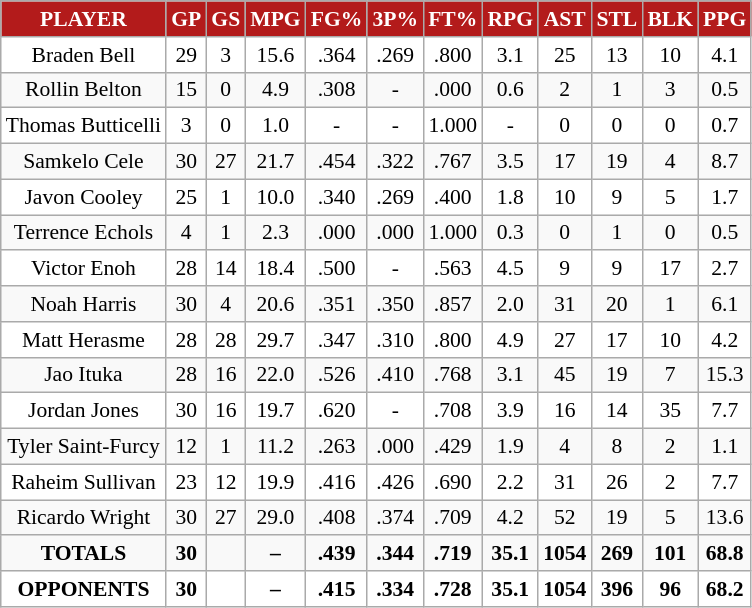<table class="wikitable sortable" style="font-size:90%; text-align:center; white-space:nowrap;">
<tr>
<th style="background:#B31B1B; color:#FFFFFF;width="10%">PLAYER</th>
<th style="background:#B31B1B; color:#FFFFFF;width="6%">GP</th>
<th style="background:#B31B1B; color:#FFFFFF;width="6%">GS</th>
<th style="background:#B31B1B; color:#FFFFFF;width="6%">MPG</th>
<th style="background:#B31B1B; color:#FFFFFF;width="6%">FG%</th>
<th style="background:#B31B1B; color:#FFFFFF;width="6%">3P%</th>
<th style="background:#B31B1B; color:#FFFFFF;width="6%">FT%</th>
<th style="background:#B31B1B; color:#FFFFFF;width="6%">RPG</th>
<th style="background:#B31B1B; color:#FFFFFF;width="6%">AST</th>
<th style="background:#B31B1B; color:#FFFFFF;width="6%">STL</th>
<th style="background:#B31B1B; color:#FFFFFF;width="6%">BLK</th>
<th style="background:#B31B1B; color:#FFFFFF;width="6%">PPG</th>
</tr>
<tr align="center" bgcolor="ffffff">
<td>Braden Bell</td>
<td>29</td>
<td>3</td>
<td>15.6</td>
<td>.364</td>
<td>.269</td>
<td>.800</td>
<td>3.1</td>
<td>25</td>
<td>13</td>
<td>10</td>
<td>4.1</td>
</tr>
<tr align="center" bgcolor="">
<td>Rollin Belton</td>
<td>15</td>
<td>0</td>
<td>4.9</td>
<td>.308</td>
<td>-</td>
<td>.000</td>
<td>0.6</td>
<td>2</td>
<td>1</td>
<td>3</td>
<td>0.5</td>
</tr>
<tr align="center" bgcolor="ffffff">
<td>Thomas Butticelli</td>
<td>3</td>
<td>0</td>
<td>1.0</td>
<td>-</td>
<td>-</td>
<td>1.000</td>
<td>-</td>
<td>0</td>
<td>0</td>
<td>0</td>
<td>0.7</td>
</tr>
<tr align="center" bgcolor="">
<td>Samkelo Cele</td>
<td>30</td>
<td>27</td>
<td>21.7</td>
<td>.454</td>
<td>.322</td>
<td>.767</td>
<td>3.5</td>
<td>17</td>
<td>19</td>
<td>4</td>
<td>8.7</td>
</tr>
<tr align="center" bgcolor="ffffff">
<td>Javon Cooley</td>
<td>25</td>
<td>1</td>
<td>10.0</td>
<td>.340</td>
<td>.269</td>
<td>.400</td>
<td>1.8</td>
<td>10</td>
<td>9</td>
<td>5</td>
<td>1.7</td>
</tr>
<tr align="center" bgcolor="">
<td>Terrence Echols</td>
<td>4</td>
<td>1</td>
<td>2.3</td>
<td>.000</td>
<td>.000</td>
<td>1.000</td>
<td>0.3</td>
<td>0</td>
<td>1</td>
<td>0</td>
<td>0.5</td>
</tr>
<tr align="center" bgcolor="ffffff">
<td>Victor Enoh</td>
<td>28</td>
<td>14</td>
<td>18.4</td>
<td>.500</td>
<td>-</td>
<td>.563</td>
<td>4.5</td>
<td>9</td>
<td>9</td>
<td>17</td>
<td>2.7</td>
</tr>
<tr align="center" bgcolor=>
<td>Noah Harris</td>
<td>30</td>
<td>4</td>
<td>20.6</td>
<td>.351</td>
<td>.350</td>
<td>.857</td>
<td>2.0</td>
<td>31</td>
<td>20</td>
<td>1</td>
<td>6.1</td>
</tr>
<tr align="center" bgcolor="ffffff">
<td>Matt Herasme</td>
<td>28</td>
<td>28</td>
<td>29.7</td>
<td>.347</td>
<td>.310</td>
<td>.800</td>
<td>4.9</td>
<td>27</td>
<td>17</td>
<td>10</td>
<td>4.2</td>
</tr>
<tr align="center" bgcolor=>
<td>Jao Ituka</td>
<td>28</td>
<td>16</td>
<td>22.0</td>
<td>.526</td>
<td>.410</td>
<td>.768</td>
<td>3.1</td>
<td>45</td>
<td>19</td>
<td>7</td>
<td>15.3</td>
</tr>
<tr align="center" bgcolor="ffffff">
<td>Jordan Jones</td>
<td>30</td>
<td>16</td>
<td>19.7</td>
<td>.620</td>
<td>-</td>
<td>.708</td>
<td>3.9</td>
<td>16</td>
<td>14</td>
<td>35</td>
<td>7.7</td>
</tr>
<tr align="center" bgcolor=>
<td>Tyler Saint-Furcy</td>
<td>12</td>
<td>1</td>
<td>11.2</td>
<td>.263</td>
<td>.000</td>
<td>.429</td>
<td>1.9</td>
<td>4</td>
<td>8</td>
<td>2</td>
<td>1.1</td>
</tr>
<tr align="center" bgcolor="ffffff">
<td>Raheim Sullivan</td>
<td>23</td>
<td>12</td>
<td>19.9</td>
<td>.416</td>
<td>.426</td>
<td>.690</td>
<td>2.2</td>
<td>31</td>
<td>26</td>
<td>2</td>
<td>7.7</td>
</tr>
<tr align="center" bgcolor=>
<td>Ricardo Wright</td>
<td>30</td>
<td>27</td>
<td>29.0</td>
<td>.408</td>
<td>.374</td>
<td>.709</td>
<td>4.2</td>
<td>52</td>
<td>19</td>
<td>5</td>
<td>13.6</td>
</tr>
<tr>
<td><strong>TOTALS</strong></td>
<td><strong>30</strong></td>
<td></td>
<td><strong>–</strong></td>
<td><strong>.439</strong></td>
<td><strong>.344</strong></td>
<td><strong>.719</strong></td>
<td><strong>35.1</strong></td>
<td><strong>1054</strong></td>
<td><strong>269</strong></td>
<td><strong>101</strong></td>
<td><strong>68.8</strong></td>
</tr>
<tr align="center" bgcolor="ffffff">
<td><strong>OPPONENTS</strong></td>
<td><strong>30</strong></td>
<td></td>
<td><strong>–</strong></td>
<td><strong>.415</strong></td>
<td><strong>.334</strong></td>
<td><strong>.728</strong></td>
<td><strong>35.1</strong></td>
<td><strong>1054</strong></td>
<td><strong>396</strong></td>
<td><strong>96</strong></td>
<td><strong>68.2</strong></td>
</tr>
</table>
